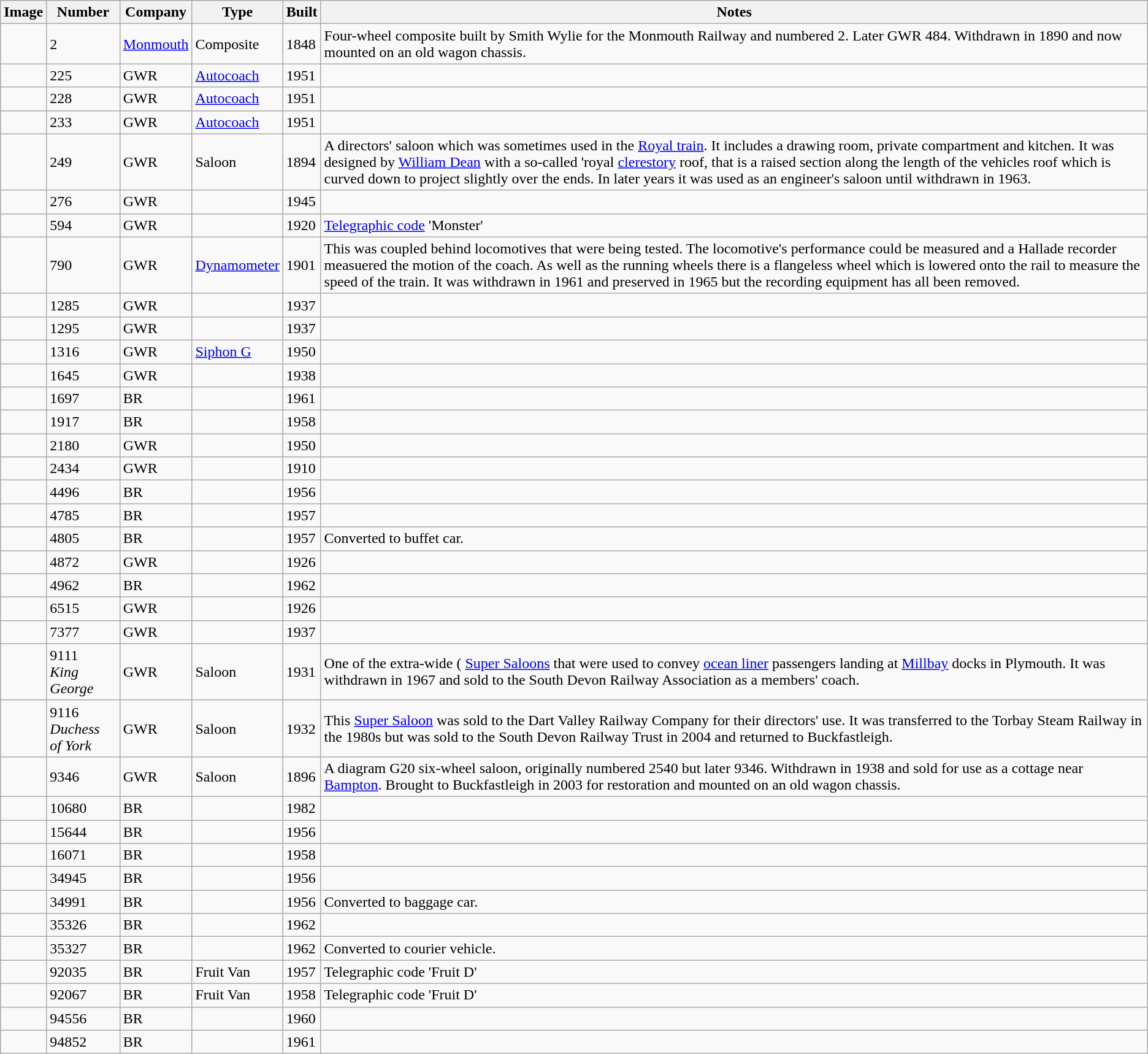<table class="wikitable sortable">
<tr>
<th class=unsortable>Image</th>
<th>Number</th>
<th>Company</th>
<th>Type</th>
<th>Built</th>
<th class=unsortable>Notes</th>
</tr>
<tr>
<td></td>
<td data-sort-value="00002">2</td>
<td><a href='#'>Monmouth</a></td>
<td>Composite</td>
<td>1848</td>
<td>Four-wheel composite built by Smith Wylie for the Monmouth Railway and numbered 2. Later GWR 484. Withdrawn in 1890 and now mounted on an old wagon chassis.</td>
</tr>
<tr>
<td></td>
<td data-sort-value="00225">225</td>
<td>GWR</td>
<td><a href='#'>Autocoach</a></td>
<td>1951</td>
<td></td>
</tr>
<tr>
<td></td>
<td data-sort-value="00228">228</td>
<td>GWR</td>
<td><a href='#'>Autocoach</a></td>
<td>1951</td>
<td></td>
</tr>
<tr>
<td></td>
<td data-sort-value="00233">233</td>
<td>GWR</td>
<td><a href='#'>Autocoach</a></td>
<td>1951</td>
<td></td>
</tr>
<tr>
<td></td>
<td data-sort-value="00249">249</td>
<td>GWR</td>
<td>Saloon</td>
<td>1894</td>
<td>A directors' saloon which was sometimes used in the <a href='#'>Royal train</a>. It includes a drawing room, private compartment and kitchen. It was designed by <a href='#'>William Dean</a> with a so-called 'royal <a href='#'>clerestory</a> roof, that is a raised section along the length of the vehicles roof which is curved down to project slightly over the ends. In later years it was used as an engineer's saloon until withdrawn in 1963.</td>
</tr>
<tr>
<td></td>
<td data-sort-value="00276">276</td>
<td>GWR</td>
<td></td>
<td>1945</td>
<td></td>
</tr>
<tr>
<td></td>
<td data-sort-value="00594">594</td>
<td>GWR</td>
<td></td>
<td>1920</td>
<td><a href='#'>Telegraphic code</a> 'Monster'</td>
</tr>
<tr>
<td></td>
<td data-sort-value="00790">790</td>
<td>GWR</td>
<td><a href='#'>Dynamometer</a></td>
<td>1901</td>
<td>This was coupled behind locomotives that were being tested. The locomotive's performance could be measured and a Hallade recorder measuered the motion of the coach. As well as the running wheels there is a flangeless wheel which is lowered onto the rail to measure the speed of the train. It was withdrawn in 1961 and preserved in 1965 but the recording equipment has all been removed.</td>
</tr>
<tr>
<td></td>
<td data-sort-value="01285">1285</td>
<td>GWR</td>
<td></td>
<td>1937</td>
<td></td>
</tr>
<tr>
<td></td>
<td data-sort-value="01295">1295</td>
<td>GWR</td>
<td></td>
<td>1937</td>
<td></td>
</tr>
<tr>
<td></td>
<td data-sort-value="01316">1316</td>
<td>GWR</td>
<td><a href='#'>Siphon G</a></td>
<td>1950</td>
<td></td>
</tr>
<tr>
<td></td>
<td data-sort-value="01645">1645</td>
<td>GWR</td>
<td></td>
<td>1938</td>
<td></td>
</tr>
<tr>
<td></td>
<td data-sort-value="01697">1697</td>
<td>BR</td>
<td></td>
<td>1961</td>
<td></td>
</tr>
<tr>
<td></td>
<td data-sort-value="01917">1917</td>
<td>BR</td>
<td></td>
<td>1958</td>
<td></td>
</tr>
<tr>
<td></td>
<td data-sort-value="02180">2180</td>
<td>GWR</td>
<td></td>
<td>1950</td>
<td></td>
</tr>
<tr>
<td></td>
<td>2434</td>
<td>GWR</td>
<td></td>
<td>1910</td>
<td></td>
</tr>
<tr>
<td></td>
<td data-sort-value="04496">4496</td>
<td>BR</td>
<td></td>
<td>1956</td>
<td></td>
</tr>
<tr>
<td></td>
<td data-sort-value="04785">4785</td>
<td>BR</td>
<td></td>
<td>1957</td>
<td></td>
</tr>
<tr>
<td></td>
<td data-sort-value="04805">4805</td>
<td>BR</td>
<td></td>
<td>1957</td>
<td>Converted to buffet car.</td>
</tr>
<tr>
<td></td>
<td data-sort-value="04872">4872</td>
<td>GWR</td>
<td></td>
<td>1926</td>
<td></td>
</tr>
<tr>
<td></td>
<td data-sort-value="04962">4962</td>
<td>BR</td>
<td></td>
<td>1962</td>
<td></td>
</tr>
<tr>
<td></td>
<td data-sort-value="06515">6515</td>
<td>GWR</td>
<td></td>
<td>1926</td>
<td></td>
</tr>
<tr>
<td></td>
<td data-sort-value="07377">7377</td>
<td>GWR</td>
<td></td>
<td>1937</td>
<td></td>
</tr>
<tr>
<td></td>
<td data-sort-value="09111">9111<br><em>King George</em></td>
<td>GWR</td>
<td>Saloon</td>
<td>1931</td>
<td>One of the extra-wide ( <a href='#'>Super Saloons</a> that were used to convey <a href='#'>ocean liner</a> passengers landing at <a href='#'>Millbay</a> docks in Plymouth. It was withdrawn in 1967 and sold to the South Devon Railway Association as a members' coach.</td>
</tr>
<tr>
<td></td>
<td data-sort-value="09116">9116<br><em>Duchess of York</em></td>
<td>GWR</td>
<td>Saloon</td>
<td>1932</td>
<td>This <a href='#'>Super Saloon</a> was sold to the Dart Valley Railway Company for their directors' use. It was transferred to the Torbay Steam Railway in the 1980s but was sold to the South Devon Railway Trust in 2004 and returned to Buckfastleigh.</td>
</tr>
<tr>
<td></td>
<td data-sort-value="09346">9346</td>
<td>GWR</td>
<td>Saloon</td>
<td>1896</td>
<td>A diagram G20 six-wheel saloon, originally numbered 2540 but later 9346. Withdrawn in 1938 and sold for use as a cottage near <a href='#'>Bampton</a>. Brought to Buckfastleigh in 2003 for restoration and mounted on an old wagon chassis.</td>
</tr>
<tr>
<td></td>
<td>10680</td>
<td>BR</td>
<td></td>
<td>1982</td>
<td></td>
</tr>
<tr>
<td></td>
<td>15644</td>
<td>BR</td>
<td></td>
<td>1956</td>
<td></td>
</tr>
<tr>
<td></td>
<td>16071</td>
<td>BR</td>
<td></td>
<td>1958</td>
<td></td>
</tr>
<tr>
<td></td>
<td>34945</td>
<td>BR</td>
<td></td>
<td>1956</td>
<td></td>
</tr>
<tr>
<td></td>
<td>34991</td>
<td>BR</td>
<td></td>
<td>1956</td>
<td>Converted to baggage car.</td>
</tr>
<tr>
<td></td>
<td>35326</td>
<td>BR</td>
<td></td>
<td>1962</td>
<td></td>
</tr>
<tr>
<td></td>
<td>35327</td>
<td>BR</td>
<td></td>
<td>1962</td>
<td>Converted to courier vehicle.</td>
</tr>
<tr>
<td></td>
<td>92035</td>
<td>BR</td>
<td>Fruit Van</td>
<td>1957</td>
<td>Telegraphic code 'Fruit D'</td>
</tr>
<tr>
<td></td>
<td>92067</td>
<td>BR</td>
<td>Fruit Van</td>
<td>1958</td>
<td>Telegraphic code 'Fruit D'</td>
</tr>
<tr>
<td></td>
<td>94556</td>
<td>BR</td>
<td></td>
<td>1960</td>
<td></td>
</tr>
<tr>
<td></td>
<td>94852</td>
<td>BR</td>
<td></td>
<td>1961</td>
<td></td>
</tr>
</table>
